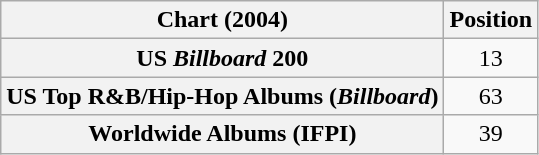<table class="wikitable sortable plainrowheaders" style="text-align:center">
<tr>
<th scope="col">Chart (2004)</th>
<th scope="col">Position</th>
</tr>
<tr>
<th scope="row">US <em>Billboard</em> 200</th>
<td>13</td>
</tr>
<tr>
<th scope="row">US Top R&B/Hip-Hop Albums (<em>Billboard</em>)</th>
<td>63</td>
</tr>
<tr>
<th scope="row">Worldwide Albums (IFPI)</th>
<td>39</td>
</tr>
</table>
